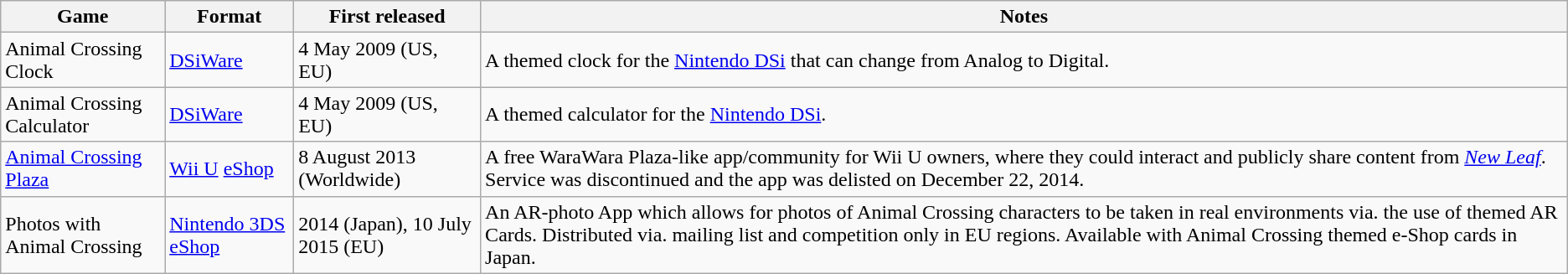<table class="wikitable">
<tr>
<th>Game</th>
<th>Format</th>
<th>First released</th>
<th>Notes</th>
</tr>
<tr>
<td>Animal Crossing Clock</td>
<td><a href='#'>DSiWare</a></td>
<td>4 May 2009 (US, EU)</td>
<td>A themed clock for the <a href='#'>Nintendo DSi</a> that can change from Analog to Digital.</td>
</tr>
<tr>
<td>Animal Crossing Calculator</td>
<td><a href='#'>DSiWare</a></td>
<td>4 May 2009 (US, EU)</td>
<td>A themed calculator for the <a href='#'>Nintendo DSi</a>.</td>
</tr>
<tr>
<td><a href='#'>Animal Crossing Plaza</a></td>
<td><a href='#'>Wii U</a> <a href='#'>eShop</a></td>
<td>8 August 2013 (Worldwide)</td>
<td>A free WaraWara Plaza-like app/community for Wii U owners, where they could interact and publicly share content from <a href='#'><em>New Leaf</em></a>. Service was discontinued and the app was delisted on December 22, 2014.</td>
</tr>
<tr>
<td>Photos with Animal Crossing</td>
<td><a href='#'>Nintendo 3DS</a> <a href='#'>eShop</a></td>
<td>2014 (Japan), 10 July 2015 (EU)</td>
<td>An AR-photo App which allows for photos of Animal Crossing characters to be taken in real environments via. the use of themed AR Cards. Distributed via. mailing list and competition only in EU regions. Available with Animal Crossing themed e-Shop cards in Japan.</td>
</tr>
</table>
